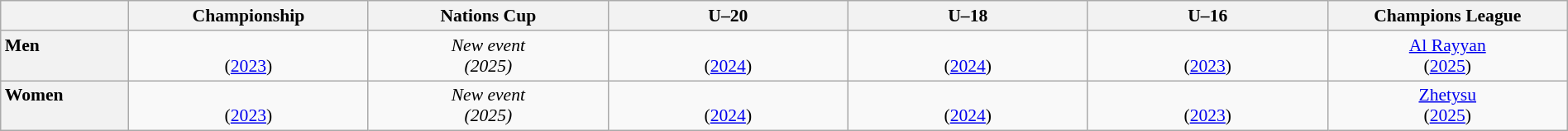<table class="wikitable" style="font-size:90%; text-align:center; width:100%">
<tr>
<th style="width:8%"></th>
<th style="width:15%">Championship</th>
<th style="width:15%">Nations Cup</th>
<th style="width:15%">U–20</th>
<th style="width:15%">U–18</th>
<th style="width:15%">U–16</th>
<th style="width:15%">Champions League</th>
</tr>
<tr valign=top>
<th style="text-align:left;">Men</th>
<td><br>(<a href='#'>2023</a>)</td>
<td><em>New event<br>(2025)</em></td>
<td><br>(<a href='#'>2024</a>)</td>
<td><br>(<a href='#'>2024</a>)</td>
<td><br>(<a href='#'>2023</a>)</td>
<td> <a href='#'>Al Rayyan</a><br>(<a href='#'>2025</a>)</td>
</tr>
<tr valign=top>
<th style="text-align:left;">Women</th>
<td><br>(<a href='#'>2023</a>)</td>
<td><em>New event<br>(2025)</em></td>
<td><br>(<a href='#'>2024</a>)</td>
<td><br>(<a href='#'>2024</a>)</td>
<td><br>(<a href='#'>2023</a>)</td>
<td> <a href='#'>Zhetysu</a><br>(<a href='#'>2025</a>)</td>
</tr>
</table>
